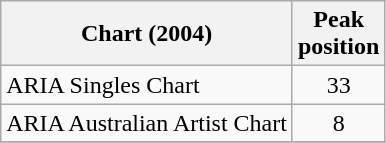<table class="wikitable sortable">
<tr>
<th align="left">Chart (2004)</th>
<th align="left">Peak<br>position</th>
</tr>
<tr>
<td align="left">ARIA Singles Chart</td>
<td align="center">33</td>
</tr>
<tr>
<td align="left">ARIA Australian Artist Chart</td>
<td align="center">8</td>
</tr>
<tr>
</tr>
</table>
